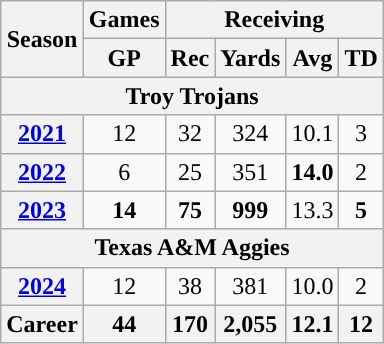<table class="wikitable" style="text-align:center;">
<tr>
<th rowspan="2">Season</th>
<th>Games</th>
<th colspan="4">Receiving</th>
</tr>
<tr>
<th>GP</th>
<th>Rec</th>
<th>Yards</th>
<th>Avg</th>
<th>TD</th>
</tr>
<tr>
<th colspan="11">Troy Trojans</th>
</tr>
<tr>
<th><a href='#'>2021</a></th>
<td>12</td>
<td>32</td>
<td>324</td>
<td>10.1</td>
<td>3</td>
</tr>
<tr>
<th><a href='#'>2022</a></th>
<td>6</td>
<td>25</td>
<td>351</td>
<td><strong>14.0</strong></td>
<td>2</td>
</tr>
<tr>
<th><a href='#'>2023</a></th>
<td><strong>14</strong></td>
<td><strong>75</strong></td>
<td><strong>999</strong></td>
<td>13.3</td>
<td><strong>5</strong></td>
</tr>
<tr>
<th colspan="11">Texas A&M Aggies</th>
</tr>
<tr>
<th><a href='#'>2024</a></th>
<td>12</td>
<td>38</td>
<td>381</td>
<td>10.0</td>
<td>2</td>
</tr>
<tr>
<th>Career</th>
<th>44</th>
<th>170</th>
<th>2,055</th>
<th>12.1</th>
<th>12</th>
</tr>
</table>
